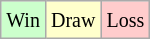<table class="wikitable">
<tr>
<td style="background-color: #CCFFCC;"><small>Win</small></td>
<td style="background-color: #FFFFCC;"><small>Draw</small></td>
<td style="background-color: #FFCCCC;"><small>Loss</small></td>
</tr>
</table>
